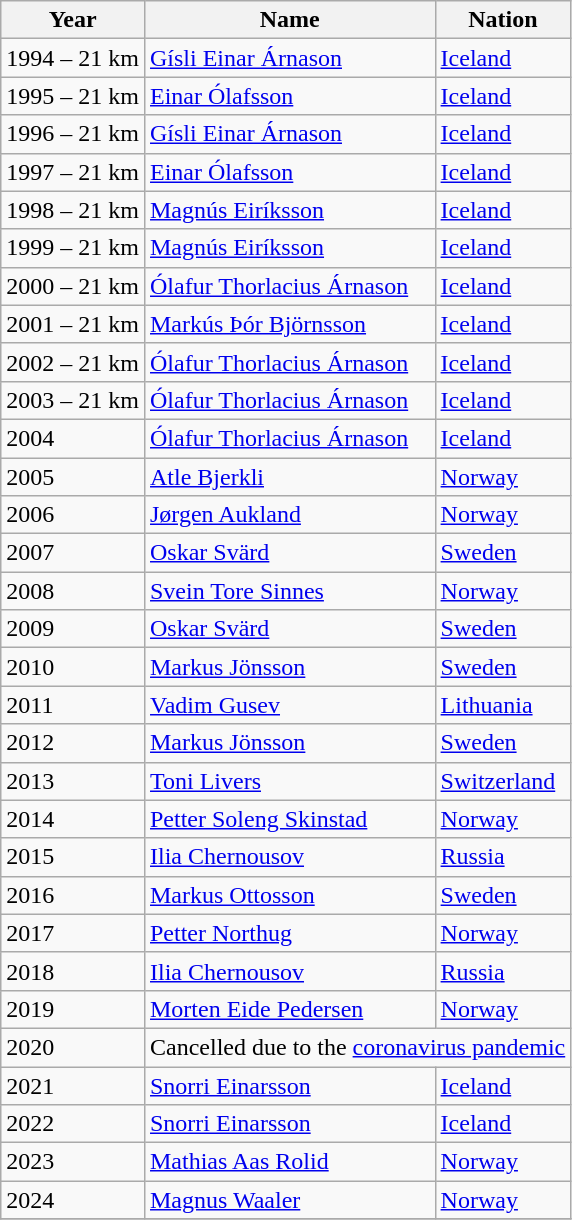<table class="wikitable sortable">
<tr>
<th>Year</th>
<th>Name</th>
<th>Nation</th>
</tr>
<tr>
<td>1994 – 21 km</td>
<td><a href='#'>Gísli Einar Árnason</a></td>
<td> <a href='#'>Iceland</a></td>
</tr>
<tr>
<td>1995 – 21 km</td>
<td><a href='#'>Einar Ólafsson</a></td>
<td> <a href='#'>Iceland</a></td>
</tr>
<tr>
<td>1996 – 21 km</td>
<td><a href='#'>Gísli Einar Árnason</a></td>
<td> <a href='#'>Iceland</a></td>
</tr>
<tr>
<td>1997 – 21 km</td>
<td><a href='#'>Einar Ólafsson</a></td>
<td> <a href='#'>Iceland</a></td>
</tr>
<tr>
<td>1998 – 21 km</td>
<td><a href='#'>Magnús Eiríksson</a></td>
<td> <a href='#'>Iceland</a></td>
</tr>
<tr>
<td>1999 – 21 km</td>
<td><a href='#'>Magnús Eiríksson</a></td>
<td> <a href='#'>Iceland</a></td>
</tr>
<tr>
<td>2000 – 21 km</td>
<td><a href='#'>Ólafur Thorlacius Árnason</a></td>
<td> <a href='#'>Iceland</a></td>
</tr>
<tr>
<td>2001 – 21 km</td>
<td><a href='#'>Markús Þór Björnsson</a></td>
<td> <a href='#'>Iceland</a></td>
</tr>
<tr>
<td>2002 – 21 km</td>
<td><a href='#'>Ólafur Thorlacius Árnason</a></td>
<td> <a href='#'>Iceland</a></td>
</tr>
<tr>
<td>2003 – 21 km</td>
<td><a href='#'>Ólafur Thorlacius Árnason</a></td>
<td> <a href='#'>Iceland</a></td>
</tr>
<tr>
<td>2004</td>
<td><a href='#'>Ólafur Thorlacius Árnason</a></td>
<td> <a href='#'>Iceland</a></td>
</tr>
<tr>
<td>2005</td>
<td><a href='#'>Atle Bjerkli</a></td>
<td> <a href='#'>Norway</a></td>
</tr>
<tr>
<td>2006</td>
<td><a href='#'>Jørgen Aukland</a></td>
<td> <a href='#'>Norway</a></td>
</tr>
<tr>
<td>2007</td>
<td><a href='#'>Oskar Svärd</a></td>
<td> <a href='#'>Sweden</a></td>
</tr>
<tr>
<td>2008</td>
<td><a href='#'>Svein Tore Sinnes</a></td>
<td> <a href='#'>Norway</a></td>
</tr>
<tr>
<td>2009</td>
<td><a href='#'>Oskar Svärd</a></td>
<td> <a href='#'>Sweden</a></td>
</tr>
<tr>
<td>2010</td>
<td><a href='#'>Markus Jönsson</a></td>
<td> <a href='#'>Sweden</a></td>
</tr>
<tr>
<td>2011</td>
<td><a href='#'>Vadim Gusev</a></td>
<td> <a href='#'>Lithuania</a></td>
</tr>
<tr>
<td>2012</td>
<td><a href='#'>Markus Jönsson</a></td>
<td> <a href='#'>Sweden</a></td>
</tr>
<tr>
<td>2013</td>
<td><a href='#'>Toni Livers</a></td>
<td> <a href='#'>Switzerland</a></td>
</tr>
<tr>
<td>2014</td>
<td><a href='#'>Petter Soleng Skinstad</a></td>
<td> <a href='#'>Norway</a></td>
</tr>
<tr>
<td>2015</td>
<td><a href='#'>Ilia Chernousov</a></td>
<td> <a href='#'>Russia</a></td>
</tr>
<tr>
<td>2016</td>
<td><a href='#'>Markus Ottosson</a></td>
<td> <a href='#'>Sweden</a></td>
</tr>
<tr>
<td>2017</td>
<td><a href='#'>Petter Northug</a></td>
<td> <a href='#'>Norway</a></td>
</tr>
<tr>
<td>2018</td>
<td><a href='#'>Ilia Chernousov</a></td>
<td> <a href='#'>Russia</a></td>
</tr>
<tr>
<td>2019</td>
<td><a href='#'>Morten Eide Pedersen</a></td>
<td> <a href='#'>Norway</a></td>
</tr>
<tr>
<td>2020</td>
<td colspan="3" align=center>Cancelled due to the <a href='#'>coronavirus pandemic</a></td>
</tr>
<tr>
<td>2021</td>
<td><a href='#'>Snorri Einarsson</a></td>
<td> <a href='#'>Iceland</a></td>
</tr>
<tr>
<td>2022</td>
<td><a href='#'>Snorri Einarsson</a></td>
<td> <a href='#'>Iceland</a></td>
</tr>
<tr>
<td>2023</td>
<td><a href='#'>Mathias Aas Rolid</a></td>
<td> <a href='#'>Norway</a></td>
</tr>
<tr>
<td>2024</td>
<td><a href='#'>Magnus Waaler</a></td>
<td> <a href='#'>Norway</a></td>
</tr>
<tr>
</tr>
</table>
